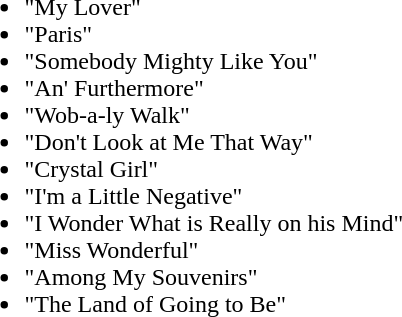<table width="65%">
<tr>
<td width="50%" valign="top"><br><ul><li>"My Lover"</li><li>"Paris"</li><li>"Somebody Mighty Like You"</li><li>"An' Furthermore"</li><li>"Wob-a-ly Walk"</li><li>"Don't Look at Me That Way"</li><li>"Crystal Girl"</li><li>"I'm a Little Negative"</li><li>"I Wonder What is Really on his Mind"</li><li>"Miss Wonderful"</li><li>"Among My Souvenirs"</li><li>"The Land of Going to Be"</li></ul></td>
<td width="20%" valign="top"></td>
</tr>
</table>
